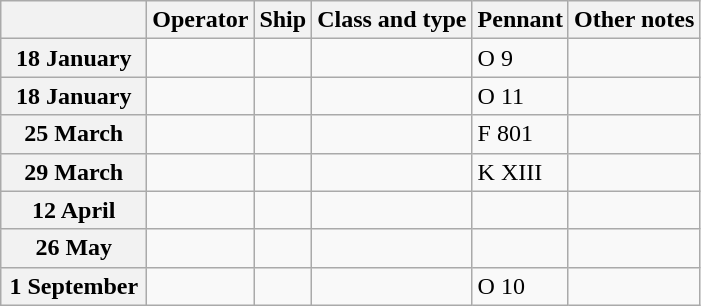<table class="wikitable">
<tr>
<th width="90"></th>
<th>Operator</th>
<th>Ship</th>
<th>Class and type</th>
<th>Pennant</th>
<th>Other notes</th>
</tr>
<tr ---->
<th>18 January</th>
<td></td>
<td><strong></strong></td>
<td></td>
<td>O 9</td>
<td></td>
</tr>
<tr ---->
<th>18 January</th>
<td></td>
<td><strong></strong></td>
<td></td>
<td>O 11</td>
<td></td>
</tr>
<tr ---->
<th>25 March</th>
<td></td>
<td><strong></strong></td>
<td></td>
<td>F 801</td>
<td></td>
</tr>
<tr ---->
<th>29 March</th>
<td></td>
<td><strong></strong></td>
<td></td>
<td>K XIII</td>
<td></td>
</tr>
<tr ---->
<th>12 April</th>
<td></td>
<td><strong></strong></td>
<td></td>
<td></td>
<td></td>
</tr>
<tr ---->
<th>26 May</th>
<td></td>
<td><strong></strong></td>
<td></td>
<td></td>
<td></td>
</tr>
<tr ---->
<th>1 September</th>
<td></td>
<td><strong></strong></td>
<td></td>
<td>O 10</td>
<td></td>
</tr>
</table>
